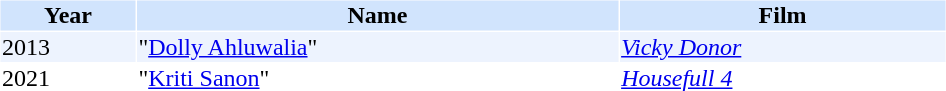<table cellspacing="1" cellpadding="1" border="0" style="width:50%;">
<tr style="background:#d1e4fd;">
<th>Year</th>
<th>Name</th>
<th>Film</th>
</tr>
<tr style="background:#edf3fe;">
<td>2013</td>
<td>"<a href='#'>Dolly Ahluwalia</a>"</td>
<td><em><a href='#'>Vicky Donor</a></em></td>
</tr>
<tr>
<td>2021</td>
<td>"<a href='#'>Kriti Sanon</a>"</td>
<td><em><a href='#'>Housefull 4</a></em></td>
</tr>
</table>
